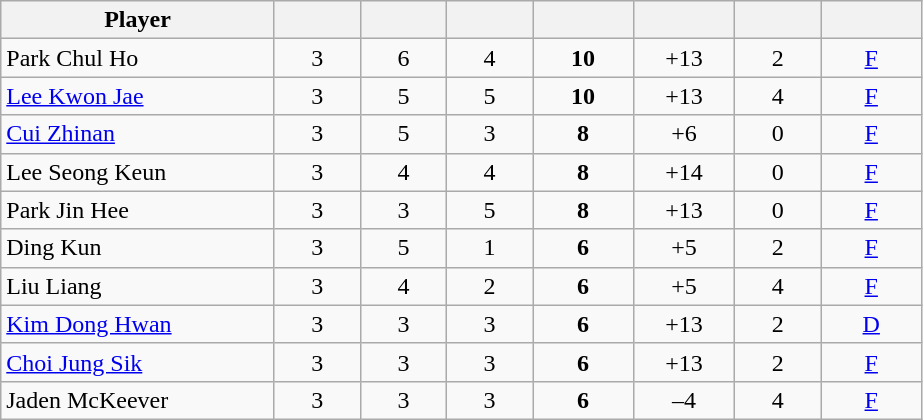<table class="wikitable sortable" style="text-align:center;">
<tr>
<th width="175px">Player</th>
<th width="50px"></th>
<th width="50px"></th>
<th width="50px"></th>
<th width="60px"></th>
<th width="60px"></th>
<th width="50px"></th>
<th width="60px"></th>
</tr>
<tr>
<td style="text-align:left;"> Park Chul Ho</td>
<td>3</td>
<td>6</td>
<td>4</td>
<td><strong>10</strong></td>
<td>+13</td>
<td>2</td>
<td><a href='#'>F</a></td>
</tr>
<tr>
<td style="text-align:left;"> <a href='#'>Lee Kwon Jae</a></td>
<td>3</td>
<td>5</td>
<td>5</td>
<td><strong>10</strong></td>
<td>+13</td>
<td>4</td>
<td><a href='#'>F</a></td>
</tr>
<tr>
<td style="text-align:left;"> <a href='#'>Cui Zhinan</a></td>
<td>3</td>
<td>5</td>
<td>3</td>
<td><strong>8</strong></td>
<td>+6</td>
<td>0</td>
<td><a href='#'>F</a></td>
</tr>
<tr>
<td style="text-align:left;"> Lee Seong Keun</td>
<td>3</td>
<td>4</td>
<td>4</td>
<td><strong>8</strong></td>
<td>+14</td>
<td>0</td>
<td><a href='#'>F</a></td>
</tr>
<tr>
<td style="text-align:left;"> Park Jin Hee</td>
<td>3</td>
<td>3</td>
<td>5</td>
<td><strong>8</strong></td>
<td>+13</td>
<td>0</td>
<td><a href='#'>F</a></td>
</tr>
<tr>
<td style="text-align:left;"> Ding Kun</td>
<td>3</td>
<td>5</td>
<td>1</td>
<td><strong>6</strong></td>
<td>+5</td>
<td>2</td>
<td><a href='#'>F</a></td>
</tr>
<tr>
<td style="text-align:left;"> Liu Liang</td>
<td>3</td>
<td>4</td>
<td>2</td>
<td><strong>6</strong></td>
<td>+5</td>
<td>4</td>
<td><a href='#'>F</a></td>
</tr>
<tr>
<td style="text-align:left;"> <a href='#'>Kim Dong Hwan</a></td>
<td>3</td>
<td>3</td>
<td>3</td>
<td><strong>6</strong></td>
<td>+13</td>
<td>2</td>
<td><a href='#'>D</a></td>
</tr>
<tr>
<td style="text-align:left;"> <a href='#'>Choi Jung Sik</a></td>
<td>3</td>
<td>3</td>
<td>3</td>
<td><strong>6</strong></td>
<td>+13</td>
<td>2</td>
<td><a href='#'>F</a></td>
</tr>
<tr>
<td style="text-align:left;"> Jaden McKeever</td>
<td>3</td>
<td>3</td>
<td>3</td>
<td><strong>6</strong></td>
<td>–4</td>
<td>4</td>
<td><a href='#'>F</a></td>
</tr>
</table>
